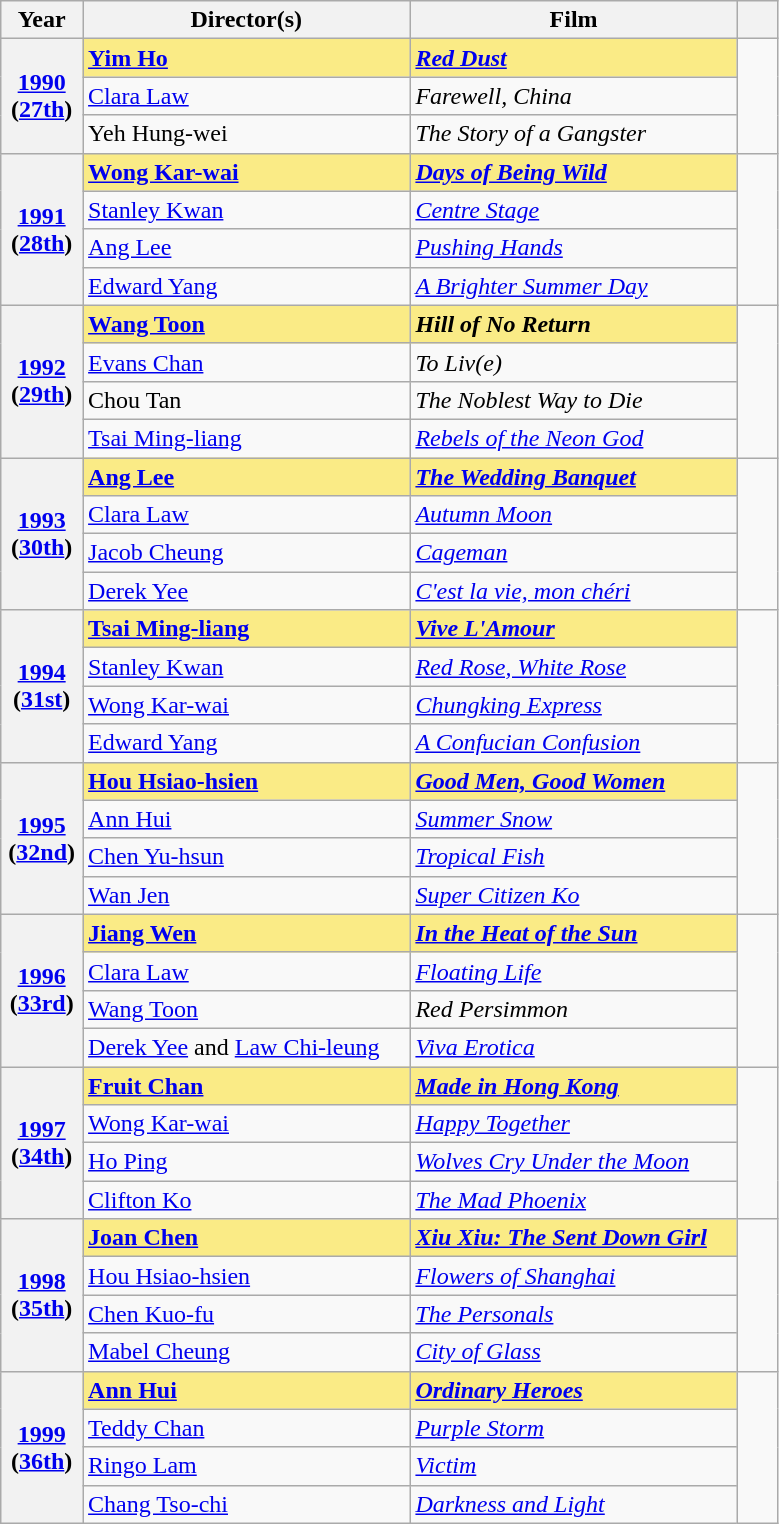<table class="wikitable sortable">
<tr>
<th scope="col" style="width:10%;">Year</th>
<th scope="col" style="width:40%;">Director(s)</th>
<th scope="col" style="width:40%;">Film</th>
<th scope="col" style="width:5%;" class="unsortable"></th>
</tr>
<tr>
<th scope="row" rowspan="3" style="text-align:center;"><a href='#'>1990</a><br>(<a href='#'>27th</a>)</th>
<td style="background:#FAEB86;"><strong><a href='#'>Yim Ho</a></strong></td>
<td style="background:#FAEB86;"><strong><em><a href='#'>Red Dust</a></em></strong></td>
<td rowspan="3"></td>
</tr>
<tr>
<td><a href='#'>Clara Law</a></td>
<td><em>Farewell, China</em></td>
</tr>
<tr>
<td>Yeh Hung-wei</td>
<td><em>The Story of a Gangster</em></td>
</tr>
<tr>
<th scope="row" rowspan="4" style="text-align:center;"><a href='#'>1991</a><br>(<a href='#'>28th</a>)</th>
<td style="background:#FAEB86;"><strong><a href='#'>Wong Kar-wai</a></strong></td>
<td style="background:#FAEB86;"><strong><em><a href='#'>Days of Being Wild</a></em></strong></td>
<td rowspan="4"></td>
</tr>
<tr>
<td><a href='#'>Stanley Kwan</a></td>
<td><em><a href='#'>Centre Stage</a></em></td>
</tr>
<tr>
<td><a href='#'>Ang Lee</a></td>
<td><em><a href='#'>Pushing Hands</a></em></td>
</tr>
<tr>
<td><a href='#'>Edward Yang</a></td>
<td><em><a href='#'>A Brighter Summer Day</a></em></td>
</tr>
<tr>
<th scope="row" rowspan="4" style="text-align:center;"><a href='#'>1992</a><br>(<a href='#'>29th</a>)</th>
<td style="background:#FAEB86;"><strong><a href='#'>Wang Toon</a></strong></td>
<td style="background:#FAEB86;"><strong><em>Hill of No Return</em></strong></td>
<td rowspan="4"></td>
</tr>
<tr>
<td><a href='#'>Evans Chan</a></td>
<td><em>To Liv(e)</em></td>
</tr>
<tr>
<td>Chou Tan</td>
<td><em>The Noblest Way to Die</em></td>
</tr>
<tr>
<td><a href='#'>Tsai Ming-liang</a></td>
<td><em><a href='#'>Rebels of the Neon God</a></em></td>
</tr>
<tr>
<th scope="row" rowspan="4" style="text-align:center;"><a href='#'>1993</a><br>(<a href='#'>30th</a>)</th>
<td style="background:#FAEB86;"><strong><a href='#'>Ang Lee</a></strong></td>
<td style="background:#FAEB86;"><strong><em><a href='#'>The Wedding Banquet</a></em></strong></td>
<td rowspan="4"></td>
</tr>
<tr>
<td><a href='#'>Clara Law</a></td>
<td><em><a href='#'>Autumn Moon</a></em></td>
</tr>
<tr>
<td><a href='#'>Jacob Cheung</a></td>
<td><em><a href='#'>Cageman</a></em></td>
</tr>
<tr>
<td><a href='#'>Derek Yee</a></td>
<td><em><a href='#'>C'est la vie, mon chéri</a></em></td>
</tr>
<tr>
<th scope="row" rowspan="4" style="text-align:center;"><a href='#'>1994</a><br>(<a href='#'>31st</a>)</th>
<td style="background:#FAEB86;"><strong><a href='#'>Tsai Ming-liang</a></strong></td>
<td style="background:#FAEB86;"><strong><em><a href='#'>Vive L'Amour</a></em></strong></td>
<td rowspan="4"></td>
</tr>
<tr>
<td><a href='#'>Stanley Kwan</a></td>
<td><em><a href='#'>Red Rose, White Rose</a></em></td>
</tr>
<tr>
<td><a href='#'>Wong Kar-wai</a></td>
<td><em><a href='#'>Chungking Express</a></em></td>
</tr>
<tr>
<td><a href='#'>Edward Yang</a></td>
<td><em><a href='#'>A Confucian Confusion</a></em></td>
</tr>
<tr>
<th scope="row" rowspan="4" style="text-align:center;"><a href='#'>1995</a><br>(<a href='#'>32nd</a>)</th>
<td style="background:#FAEB86;"><strong><a href='#'>Hou Hsiao-hsien</a></strong></td>
<td style="background:#FAEB86;"><strong><em><a href='#'>Good Men, Good Women</a></em></strong></td>
<td rowspan="4"></td>
</tr>
<tr>
<td><a href='#'>Ann Hui</a></td>
<td><em><a href='#'>Summer Snow</a></em></td>
</tr>
<tr>
<td><a href='#'>Chen Yu-hsun</a></td>
<td><em><a href='#'>Tropical Fish</a></em></td>
</tr>
<tr>
<td><a href='#'>Wan Jen</a></td>
<td><em><a href='#'>Super Citizen Ko</a></em></td>
</tr>
<tr>
<th scope="row" rowspan="4" style="text-align:center;"><a href='#'>1996</a><br>(<a href='#'>33rd</a>)</th>
<td style="background:#FAEB86;"><strong><a href='#'>Jiang Wen</a></strong></td>
<td style="background:#FAEB86;"><strong><em><a href='#'>In the Heat of the Sun</a></em></strong></td>
<td rowspan="4"></td>
</tr>
<tr>
<td><a href='#'>Clara Law</a></td>
<td><em><a href='#'>Floating Life</a></em></td>
</tr>
<tr>
<td><a href='#'>Wang Toon</a></td>
<td><em>Red Persimmon</em></td>
</tr>
<tr>
<td><a href='#'>Derek Yee</a> and <a href='#'>Law Chi-leung</a></td>
<td><em><a href='#'>Viva Erotica</a></em></td>
</tr>
<tr>
<th scope="row" rowspan="4" style="text-align:center;"><a href='#'>1997</a><br>(<a href='#'>34th</a>)</th>
<td style="background:#FAEB86;"><strong><a href='#'>Fruit Chan</a></strong></td>
<td style="background:#FAEB86;"><strong><em><a href='#'>Made in Hong Kong</a></em></strong></td>
<td rowspan="4"></td>
</tr>
<tr>
<td><a href='#'>Wong Kar-wai</a></td>
<td><em><a href='#'>Happy Together</a></em></td>
</tr>
<tr>
<td><a href='#'>Ho Ping</a></td>
<td><em><a href='#'>Wolves Cry Under the Moon</a></em></td>
</tr>
<tr>
<td><a href='#'>Clifton Ko</a></td>
<td><em><a href='#'>The Mad Phoenix</a></em></td>
</tr>
<tr>
<th scope="row" rowspan="4" style="text-align:center;"><a href='#'>1998</a><br>(<a href='#'>35th</a>)</th>
<td style="background:#FAEB86;"><strong><a href='#'>Joan Chen</a></strong></td>
<td style="background:#FAEB86;"><strong><em><a href='#'>Xiu Xiu: The Sent Down Girl</a></em></strong></td>
<td rowspan="4"></td>
</tr>
<tr>
<td><a href='#'>Hou Hsiao-hsien</a></td>
<td><em><a href='#'>Flowers of Shanghai</a></em></td>
</tr>
<tr>
<td><a href='#'>Chen Kuo-fu</a></td>
<td><em><a href='#'>The Personals</a></em></td>
</tr>
<tr>
<td><a href='#'>Mabel Cheung</a></td>
<td><em><a href='#'>City of Glass</a></em></td>
</tr>
<tr>
<th scope="row" rowspan="4" style="text-align:center;"><a href='#'>1999</a><br>(<a href='#'>36th</a>)</th>
<td style="background:#FAEB86;"><strong><a href='#'>Ann Hui</a></strong></td>
<td style="background:#FAEB86;"><strong><em><a href='#'>Ordinary Heroes</a></em></strong></td>
<td rowspan="4"></td>
</tr>
<tr>
<td><a href='#'>Teddy Chan</a></td>
<td><em><a href='#'>Purple Storm</a></em></td>
</tr>
<tr>
<td><a href='#'>Ringo Lam</a></td>
<td><em><a href='#'>Victim</a></em></td>
</tr>
<tr>
<td><a href='#'>Chang Tso-chi</a></td>
<td><em><a href='#'>Darkness and Light</a></em></td>
</tr>
</table>
